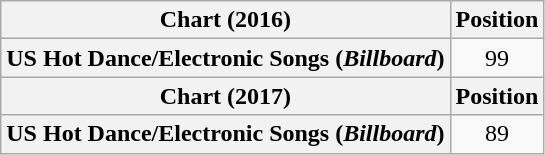<table class="wikitable plainrowheaders" style="text-align:center">
<tr>
<th scope="col">Chart (2016)</th>
<th scope="col">Position</th>
</tr>
<tr>
<th scope="row">US Hot Dance/Electronic Songs (<em>Billboard</em>)</th>
<td>99</td>
</tr>
<tr>
<th scope="col">Chart (2017)</th>
<th scope="col">Position</th>
</tr>
<tr>
<th scope="row">US Hot Dance/Electronic Songs (<em>Billboard</em>)</th>
<td>89</td>
</tr>
</table>
